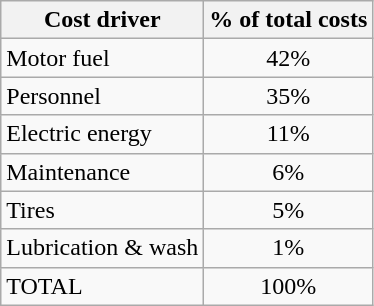<table class="wikitable">
<tr>
<th>Cost driver</th>
<th>% of total costs</th>
</tr>
<tr>
<td>Motor fuel</td>
<td align="center">42%</td>
</tr>
<tr>
<td>Personnel</td>
<td align="center">35%</td>
</tr>
<tr>
<td>Electric energy</td>
<td align="center">11%</td>
</tr>
<tr>
<td>Maintenance</td>
<td align="center">6%</td>
</tr>
<tr>
<td>Tires</td>
<td align="center">5%</td>
</tr>
<tr>
<td>Lubrication & wash</td>
<td align="center">1%</td>
</tr>
<tr>
<td>TOTAL</td>
<td align="center">100%</td>
</tr>
</table>
